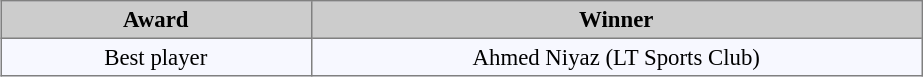<table bgcolor="#f7f8ff" align="center" cellpadding="3" cellspacing="0" border="1" style="font-size: 95%; border: gray solid 1px; border-collapse: collapse;">
<tr bgcolor="#CCCCCC" align="center">
<td width="200"><strong>Award</strong></td>
<td width="400"><strong>Winner</strong></td>
</tr>
<tr align=center>
<td>Best player</td>
<td>Ahmed Niyaz (LT Sports Club)</td>
</tr>
</table>
